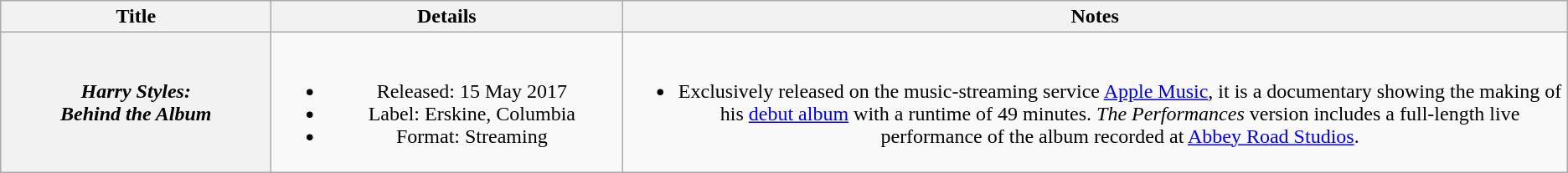<table class="wikitable plainrowheaders" style="text-align:center;" style="width:80%">
<tr>
<th scope="col" style="width:13em;">Title</th>
<th scope="col" style="width:17em;">Details</th>
<th scope="col">Notes</th>
</tr>
<tr>
<th scope="row"><em>Harry Styles:<br>Behind the Album</em></th>
<td><br><ul><li>Released: 15 May 2017</li><li>Label: Erskine, Columbia</li><li>Format: Streaming</li></ul></td>
<td><br><ul><li>Exclusively released on the music-streaming service <a href='#'>Apple Music</a>, it is a documentary showing the making of his <a href='#'>debut album</a> with a runtime of 49 minutes. <em>The Performances</em> version includes a full-length live performance of the album recorded at <a href='#'>Abbey Road Studios</a>.</li></ul></td>
</tr>
</table>
